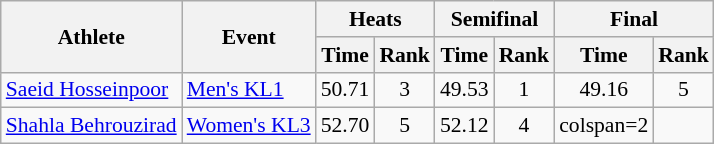<table class="wikitable" style="font-size:90%">
<tr>
<th rowspan="2">Athlete</th>
<th rowspan="2">Event</th>
<th colspan="2">Heats</th>
<th colspan="2">Semifinal</th>
<th colspan="2">Final</th>
</tr>
<tr>
<th>Time</th>
<th>Rank</th>
<th>Time</th>
<th>Rank</th>
<th>Time</th>
<th>Rank</th>
</tr>
<tr align=center>
<td align=left><a href='#'>Saeid Hosseinpoor</a></td>
<td align=left><a href='#'>Men's KL1</a></td>
<td>50.71</td>
<td>3 <strong></strong></td>
<td>49.53</td>
<td>1 <strong></strong></td>
<td>49.16</td>
<td>5</td>
</tr>
<tr align=center>
<td align=left><a href='#'>Shahla Behrouzirad</a></td>
<td align=left><a href='#'>Women's KL3</a></td>
<td>52.70</td>
<td>5 <strong></strong></td>
<td>52.12</td>
<td>4</td>
<td>colspan=2 </td>
</tr>
</table>
